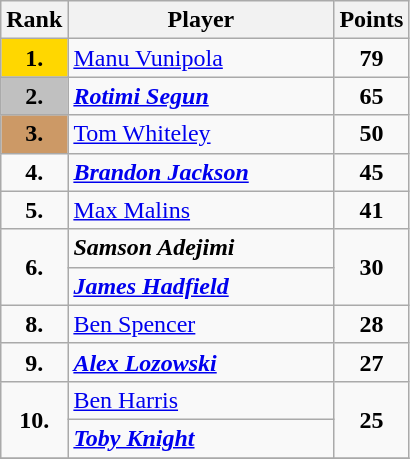<table class="wikitable sticky-header">
<tr>
<th width=35>Rank</th>
<th width=170>Player</th>
<th width=40>Points</th>
</tr>
<tr>
<td align=center bgcolor=Gold><strong>1.</strong></td>
<td> <a href='#'>Manu Vunipola</a></td>
<td align=center><strong>79</strong></td>
</tr>
<tr>
<td align=center bgcolor=Silver><strong>2.</strong></td>
<td> <strong><em><a href='#'>Rotimi Segun</a></em></strong></td>
<td align=center><strong>65</strong></td>
</tr>
<tr>
<td align=center bgcolor=#cc9966><strong>3.</strong></td>
<td> <a href='#'>Tom Whiteley</a></td>
<td align=center><strong>50</strong></td>
</tr>
<tr>
<td align=center><strong>4.</strong></td>
<td> <strong><em><a href='#'>Brandon Jackson</a></em></strong></td>
<td align=center><strong>45</strong></td>
</tr>
<tr>
<td align=center><strong>5.</strong></td>
<td> <a href='#'>Max Malins</a></td>
<td align=center><strong>41</strong></td>
</tr>
<tr>
<td rowspan=2 align=center><strong>6.</strong></td>
<td> <strong><em>Samson Adejimi</em></strong></td>
<td rowspan=2 align=center><strong>30</strong></td>
</tr>
<tr>
<td> <strong><em><a href='#'>James Hadfield</a></em></strong></td>
</tr>
<tr>
<td align=center><strong>8.</strong></td>
<td> <a href='#'>Ben Spencer</a></td>
<td align=center><strong>28</strong></td>
</tr>
<tr>
<td align=center><strong>9.</strong></td>
<td> <strong><em><a href='#'>Alex Lozowski</a></em></strong></td>
<td align=center><strong>27</strong></td>
</tr>
<tr>
<td rowspan=2 align=center><strong>10.</strong></td>
<td> <a href='#'>Ben Harris</a></td>
<td rowspan=2 align=center><strong>25</strong></td>
</tr>
<tr>
<td> <strong><em><a href='#'>Toby Knight</a></em></strong></td>
</tr>
<tr>
</tr>
</table>
